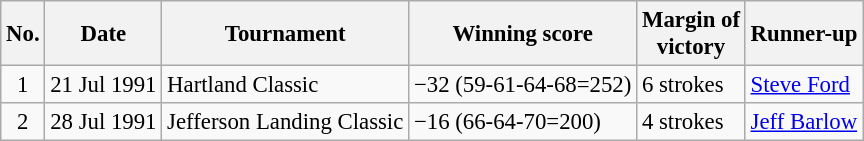<table class="wikitable" style="font-size:95%;">
<tr>
<th>No.</th>
<th>Date</th>
<th>Tournament</th>
<th>Winning score</th>
<th>Margin of<br>victory</th>
<th>Runner-up</th>
</tr>
<tr>
<td align=center>1</td>
<td align=right>21 Jul 1991</td>
<td>Hartland Classic</td>
<td>−32 (59-61-64-68=252)</td>
<td>6 strokes</td>
<td> <a href='#'>Steve Ford</a></td>
</tr>
<tr>
<td align=center>2</td>
<td align=right>28 Jul 1991</td>
<td>Jefferson Landing Classic</td>
<td>−16 (66-64-70=200)</td>
<td>4 strokes</td>
<td> <a href='#'>Jeff Barlow</a></td>
</tr>
</table>
